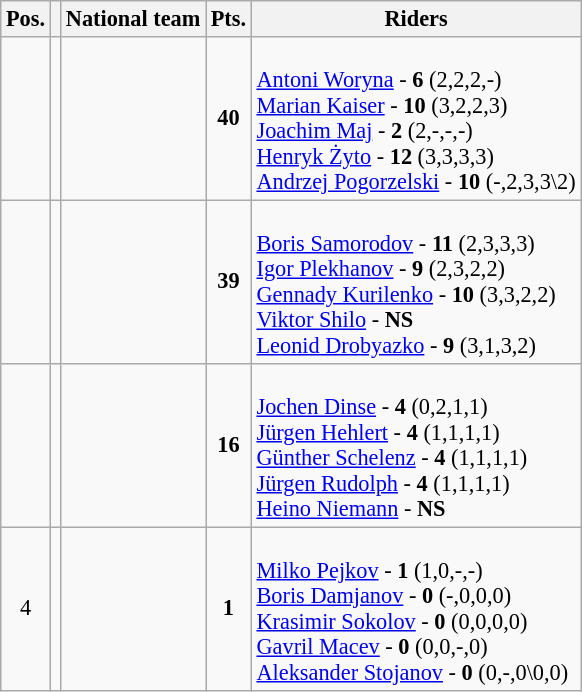<table class=wikitable style="font-size:93%;">
<tr>
<th>Pos.</th>
<th></th>
<th>National team</th>
<th>Pts.</th>
<th>Riders</th>
</tr>
<tr align=center >
<td></td>
<td></td>
<td align=left></td>
<td><strong>40</strong></td>
<td align=left><br><a href='#'>Antoni Woryna</a> - <strong>6</strong> (2,2,2,-)<br>
<a href='#'>Marian Kaiser</a> - <strong>10</strong> (3,2,2,3)<br>
<a href='#'>Joachim Maj</a> - <strong>2</strong> (2,-,-,-)<br>
<a href='#'>Henryk Żyto</a> - <strong>12</strong> (3,3,3,3)<br>
<a href='#'>Andrzej Pogorzelski</a> - <strong>10</strong> (-,2,3,3\2) <br></td>
</tr>
<tr align=center >
<td></td>
<td></td>
<td align=left></td>
<td><strong>39</strong></td>
<td align=left><br><a href='#'>Boris Samorodov</a> - <strong>11</strong> (2,3,3,3)<br>
<a href='#'>Igor Plekhanov</a> - <strong>9</strong> (2,3,2,2)<br>
<a href='#'>Gennady Kurilenko</a> - <strong>10</strong> (3,3,2,2)<br>
<a href='#'>Viktor Shilo</a> - <strong>NS</strong> <br>
<a href='#'>Leonid Drobyazko</a> - <strong>9</strong> (3,1,3,2) <br></td>
</tr>
<tr align=center >
<td></td>
<td></td>
<td align=left></td>
<td><strong>16</strong></td>
<td align=left><br><a href='#'>Jochen Dinse</a> - <strong>4</strong> (0,2,1,1)<br>
<a href='#'>Jürgen Hehlert</a> - <strong>4</strong> (1,1,1,1)<br>
<a href='#'>Günther Schelenz</a> - <strong>4</strong> (1,1,1,1)<br>
<a href='#'>Jürgen Rudolph</a> - <strong>4</strong> (1,1,1,1)<br>
<a href='#'>Heino Niemann</a> - <strong>NS</strong></td>
</tr>
<tr align=center>
<td>4</td>
<td></td>
<td align=left></td>
<td><strong>1</strong></td>
<td align=left><br><a href='#'>Milko Pejkov</a> - <strong>1</strong> (1,0,-,-)<br>
<a href='#'>Boris Damjanov</a> - <strong>0</strong> (-,0,0,0)<br>
<a href='#'>Krasimir Sokolov</a> - <strong>0</strong> (0,0,0,0)<br>
<a href='#'>Gavril Macev</a> - <strong>0</strong> (0,0,-,0)<br>
<a href='#'>Aleksander Stojanov</a> - <strong>0</strong> (0,-,0\0,0)</td>
</tr>
</table>
